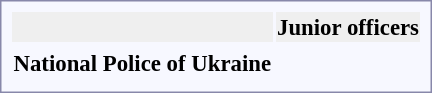<table style="border:1px solid #8888aa; background-color:#f7f8ff; padding:5px; font-size:95%; margin: 0px 12px 12px 0px;">
<tr style="background:#efefef;">
<th></th>
<th colspan=37>Junior officers</th>
</tr>
<tr style="text-align:center;">
<td rowspan=2><strong> National Police of Ukraine</strong></td>
<td colspan=16 rowspan=2></td>
<td colspan=6></td>
<td colspan=4></td>
<td colspan=2></td>
<td colspan=6 rowspan=2></td>
<td colspan=2></td>
</tr>
<tr style="text-align:center;">
<td colspan=6><br></td>
<td colspan=4><br></td>
<td colspan=2><br></td>
<td colspan=2><br></td>
</tr>
</table>
